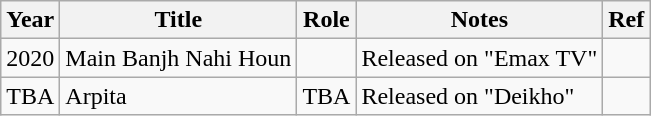<table class="wikitable">
<tr>
<th>Year</th>
<th>Title</th>
<th>Role</th>
<th>Notes</th>
<th>Ref</th>
</tr>
<tr>
<td>2020</td>
<td>Main Banjh Nahi Houn</td>
<td></td>
<td>Released on "Emax TV"</td>
<td></td>
</tr>
<tr>
<td>TBA</td>
<td>Arpita</td>
<td>TBA</td>
<td>Released on "Deikho"</td>
<td></td>
</tr>
</table>
